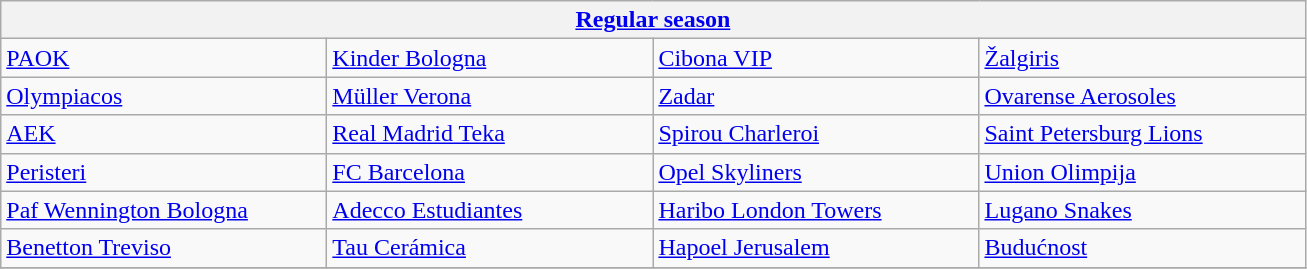<table class="wikitable" style="white-space: nowrap">
<tr>
<th colspan=4><a href='#'>Regular season</a></th>
</tr>
<tr>
<td width=210> <a href='#'>PAOK</a> </td>
<td width=210> <a href='#'>Kinder Bologna</a> </td>
<td width=210> <a href='#'>Cibona VIP</a> </td>
<td width=210> <a href='#'>Žalgiris</a> </td>
</tr>
<tr>
<td width=210> <a href='#'>Olympiacos</a> </td>
<td width=210> <a href='#'>Müller Verona</a> </td>
<td width=210> <a href='#'>Zadar</a> </td>
<td width=210> <a href='#'>Ovarense Aerosoles</a> </td>
</tr>
<tr>
<td width=210> <a href='#'>AEK</a> </td>
<td width=210> <a href='#'>Real Madrid Teka</a> </td>
<td width=210> <a href='#'>Spirou Charleroi</a> </td>
<td width=210> <a href='#'>Saint Petersburg Lions</a> </td>
</tr>
<tr>
<td width=210> <a href='#'>Peristeri</a> </td>
<td width=210> <a href='#'>FC Barcelona</a> </td>
<td width=210> <a href='#'>Opel Skyliners</a> </td>
<td width=210> <a href='#'>Union Olimpija</a> </td>
</tr>
<tr>
<td width=210> <a href='#'>Paf Wennington Bologna</a> </td>
<td width=210> <a href='#'>Adecco Estudiantes</a> </td>
<td width=210> <a href='#'>Haribo London Towers</a> </td>
<td width=210> <a href='#'>Lugano Snakes</a> </td>
</tr>
<tr>
<td width=210> <a href='#'>Benetton Treviso</a> </td>
<td width=210> <a href='#'>Tau Cerámica</a> </td>
<td width=210> <a href='#'>Hapoel Jerusalem</a> </td>
<td width=210> <a href='#'>Budućnost</a> </td>
</tr>
<tr>
</tr>
</table>
